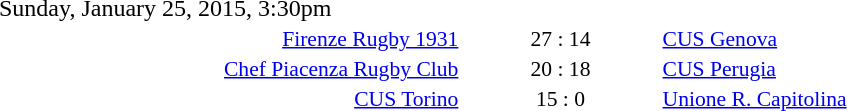<table style="width:70%;" cellspacing="1">
<tr>
<th width=35%></th>
<th width=15%></th>
<th></th>
</tr>
<tr>
<td>Sunday, January 25, 2015, 3:30pm</td>
</tr>
<tr style=font-size:90%>
<td align=right><a href='#'>Firenze Rugby 1931</a></td>
<td align=center>27 : 14</td>
<td><a href='#'>CUS Genova</a></td>
</tr>
<tr style=font-size:90%>
<td align=right><a href='#'>Chef Piacenza Rugby Club</a></td>
<td align=center>20 : 18</td>
<td><a href='#'>CUS Perugia</a></td>
</tr>
<tr style=font-size:90%>
<td align=right><a href='#'>CUS Torino</a></td>
<td align=center>15 : 0</td>
<td><a href='#'>Unione R. Capitolina</a></td>
</tr>
</table>
